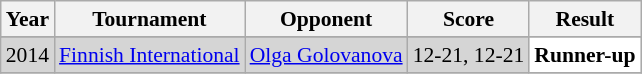<table class="sortable wikitable" style="font-size: 90%;">
<tr>
<th>Year</th>
<th>Tournament</th>
<th>Opponent</th>
<th>Score</th>
<th>Result</th>
</tr>
<tr>
</tr>
<tr style="background:#D5D5D5">
<td align="center">2014</td>
<td align="left"><a href='#'>Finnish International</a></td>
<td align="left"> <a href='#'>Olga Golovanova</a></td>
<td align="left">12-21, 12-21</td>
<td style="text-align:left; background:white"> <strong>Runner-up</strong></td>
</tr>
<tr>
</tr>
</table>
